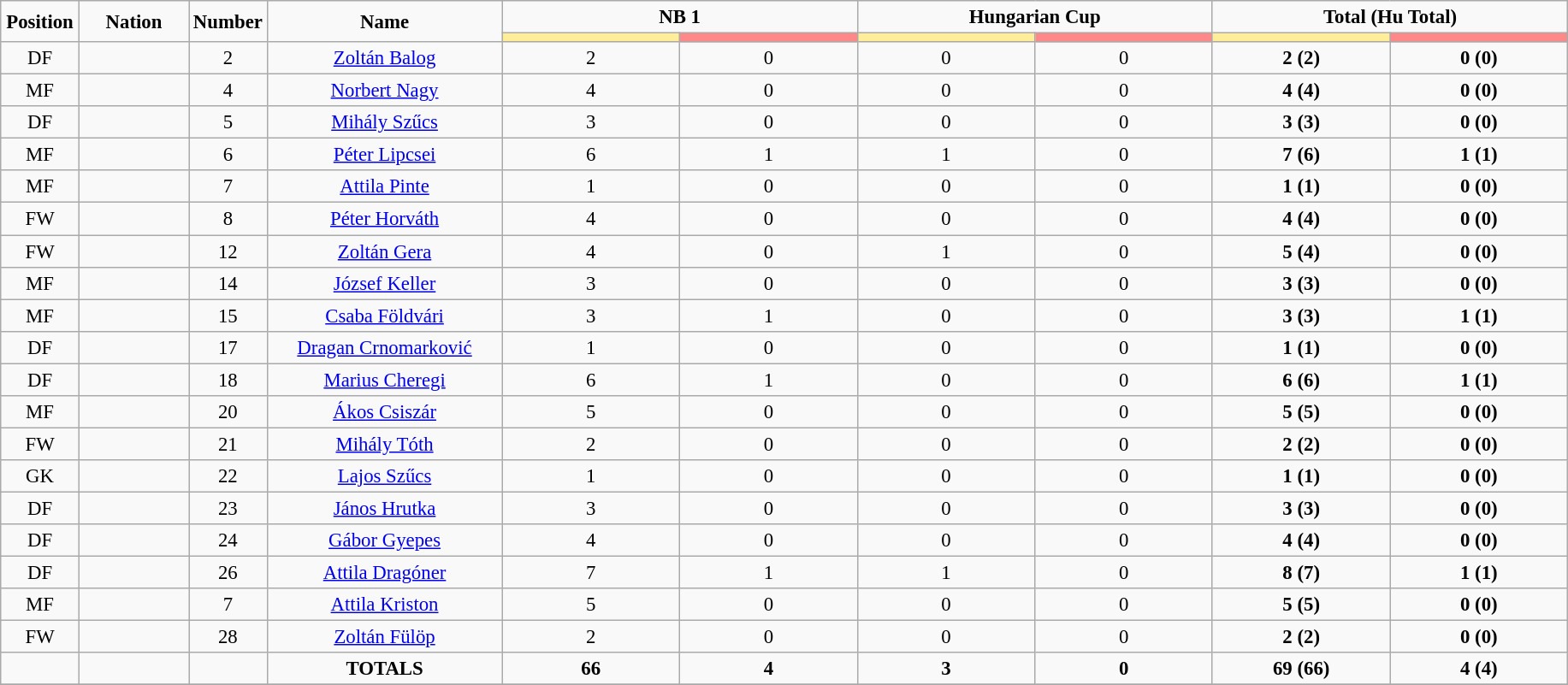<table class="wikitable" style="font-size: 95%; text-align: center;">
<tr>
<td rowspan="2" width="5%" align="center"><strong>Position</strong></td>
<td rowspan="2" width="7%" align="center"><strong>Nation</strong></td>
<td rowspan="2" width="5%" align="center"><strong>Number</strong></td>
<td rowspan="2" width="15%" align="center"><strong>Name</strong></td>
<td colspan="2" align="center"><strong>NB 1</strong></td>
<td colspan="2" align="center"><strong>Hungarian Cup</strong></td>
<td colspan="2" align="center"><strong>Total (Hu Total)</strong></td>
</tr>
<tr>
<th width=60 style="background: #FFEE99"></th>
<th width=60 style="background: #FF8888"></th>
<th width=60 style="background: #FFEE99"></th>
<th width=60 style="background: #FF8888"></th>
<th width=60 style="background: #FFEE99"></th>
<th width=60 style="background: #FF8888"></th>
</tr>
<tr>
<td>DF</td>
<td></td>
<td>2</td>
<td><a href='#'>Zoltán Balog</a></td>
<td>2</td>
<td>0</td>
<td>0</td>
<td>0</td>
<td><strong>2 (2)</strong></td>
<td><strong>0 (0)</strong></td>
</tr>
<tr>
<td>MF</td>
<td></td>
<td>4</td>
<td><a href='#'>Norbert Nagy</a></td>
<td>4</td>
<td>0</td>
<td>0</td>
<td>0</td>
<td><strong>4 (4)</strong></td>
<td><strong>0 (0)</strong></td>
</tr>
<tr>
<td>DF</td>
<td></td>
<td>5</td>
<td><a href='#'>Mihály Szűcs</a></td>
<td>3</td>
<td>0</td>
<td>0</td>
<td>0</td>
<td><strong>3 (3)</strong></td>
<td><strong>0 (0)</strong></td>
</tr>
<tr>
<td>MF</td>
<td></td>
<td>6</td>
<td><a href='#'>Péter Lipcsei</a></td>
<td>6</td>
<td>1</td>
<td>1</td>
<td>0</td>
<td><strong>7 (6)</strong></td>
<td><strong>1 (1)</strong></td>
</tr>
<tr>
<td>MF</td>
<td></td>
<td>7</td>
<td><a href='#'>Attila Pinte</a></td>
<td>1</td>
<td>0</td>
<td>0</td>
<td>0</td>
<td><strong>1 (1)</strong></td>
<td><strong>0 (0)</strong></td>
</tr>
<tr>
<td>FW</td>
<td></td>
<td>8</td>
<td><a href='#'>Péter Horváth</a></td>
<td>4</td>
<td>0</td>
<td>0</td>
<td>0</td>
<td><strong>4 (4)</strong></td>
<td><strong>0 (0)</strong></td>
</tr>
<tr>
<td>FW</td>
<td></td>
<td>12</td>
<td><a href='#'>Zoltán Gera</a></td>
<td>4</td>
<td>0</td>
<td>1</td>
<td>0</td>
<td><strong>5 (4)</strong></td>
<td><strong>0 (0)</strong></td>
</tr>
<tr>
<td>MF</td>
<td></td>
<td>14</td>
<td><a href='#'>József Keller</a></td>
<td>3</td>
<td>0</td>
<td>0</td>
<td>0</td>
<td><strong>3 (3)</strong></td>
<td><strong>0 (0)</strong></td>
</tr>
<tr>
<td>MF</td>
<td></td>
<td>15</td>
<td><a href='#'>Csaba Földvári</a></td>
<td>3</td>
<td>1</td>
<td>0</td>
<td>0</td>
<td><strong>3 (3)</strong></td>
<td><strong>1 (1)</strong></td>
</tr>
<tr>
<td>DF</td>
<td></td>
<td>17</td>
<td><a href='#'>Dragan Crnomarković</a></td>
<td>1</td>
<td>0</td>
<td>0</td>
<td>0</td>
<td><strong>1 (1)</strong></td>
<td><strong>0 (0)</strong></td>
</tr>
<tr>
<td>DF</td>
<td></td>
<td>18</td>
<td><a href='#'>Marius Cheregi</a></td>
<td>6</td>
<td>1</td>
<td>0</td>
<td>0</td>
<td><strong>6 (6)</strong></td>
<td><strong>1 (1)</strong></td>
</tr>
<tr>
<td>MF</td>
<td></td>
<td>20</td>
<td><a href='#'>Ákos Csiszár</a></td>
<td>5</td>
<td>0</td>
<td>0</td>
<td>0</td>
<td><strong>5 (5)</strong></td>
<td><strong>0 (0)</strong></td>
</tr>
<tr>
<td>FW</td>
<td></td>
<td>21</td>
<td><a href='#'>Mihály Tóth</a></td>
<td>2</td>
<td>0</td>
<td>0</td>
<td>0</td>
<td><strong>2 (2)</strong></td>
<td><strong>0 (0)</strong></td>
</tr>
<tr>
<td>GK</td>
<td></td>
<td>22</td>
<td><a href='#'>Lajos Szűcs</a></td>
<td>1</td>
<td>0</td>
<td>0</td>
<td>0</td>
<td><strong>1 (1)</strong></td>
<td><strong>0 (0)</strong></td>
</tr>
<tr>
<td>DF</td>
<td></td>
<td>23</td>
<td><a href='#'>János Hrutka</a></td>
<td>3</td>
<td>0</td>
<td>0</td>
<td>0</td>
<td><strong>3 (3)</strong></td>
<td><strong>0 (0)</strong></td>
</tr>
<tr>
<td>DF</td>
<td></td>
<td>24</td>
<td><a href='#'>Gábor Gyepes</a></td>
<td>4</td>
<td>0</td>
<td>0</td>
<td>0</td>
<td><strong>4 (4)</strong></td>
<td><strong>0 (0)</strong></td>
</tr>
<tr>
<td>DF</td>
<td></td>
<td>26</td>
<td><a href='#'>Attila Dragóner</a></td>
<td>7</td>
<td>1</td>
<td>1</td>
<td>0</td>
<td><strong>8 (7)</strong></td>
<td><strong>1 (1)</strong></td>
</tr>
<tr>
<td>MF</td>
<td></td>
<td>7</td>
<td><a href='#'>Attila Kriston</a></td>
<td>5</td>
<td>0</td>
<td>0</td>
<td>0</td>
<td><strong>5 (5)</strong></td>
<td><strong>0 (0)</strong></td>
</tr>
<tr>
<td>FW</td>
<td></td>
<td>28</td>
<td><a href='#'>Zoltán Fülöp</a></td>
<td>2</td>
<td>0</td>
<td>0</td>
<td>0</td>
<td><strong>2 (2)</strong></td>
<td><strong>0 (0)</strong></td>
</tr>
<tr>
<td></td>
<td></td>
<td></td>
<td><strong>TOTALS</strong></td>
<td><strong>66</strong></td>
<td><strong>4</strong></td>
<td><strong>3</strong></td>
<td><strong>0</strong></td>
<td><strong>69 (66)</strong></td>
<td><strong>4 (4)</strong></td>
</tr>
<tr>
</tr>
</table>
